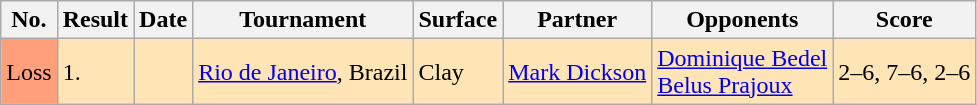<table class="sortable wikitable">
<tr>
<th>No.</th>
<th>Result</th>
<th>Date</th>
<th>Tournament</th>
<th>Surface</th>
<th>Partner</th>
<th>Opponents</th>
<th class="unsortable">Score</th>
</tr>
<tr style="background:moccasin;">
<td bgcolor=FFA07A>Loss</td>
<td>1.</td>
<td></td>
<td><a href='#'>Rio de Janeiro</a>, Brazil</td>
<td>Clay</td>
<td> <a href='#'>Mark Dickson</a></td>
<td> <a href='#'>Dominique Bedel</a><br> <a href='#'>Belus Prajoux</a></td>
<td>2–6, 7–6, 2–6</td>
</tr>
</table>
